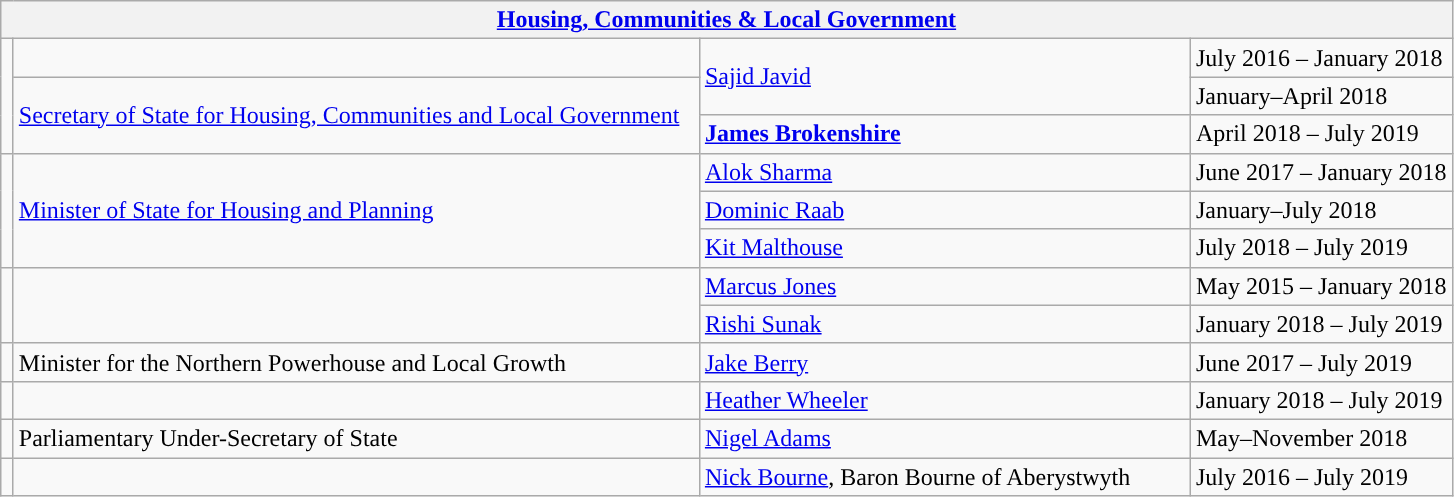<table class="wikitable">
<tr>
<th colspan="4"><a href='#'>Housing, Communities & Local Government</a> <br></th>
</tr>
<tr>
<td rowspan="3" style="width: 1px; background: "></td>
<td style="width: 450px;"></td>
<td rowspan="2" style="width: 320px;"><a href='#'>Sajid Javid</a></td>
<td>July 2016 – January 2018</td>
</tr>
<tr>
<td rowspan=2><a href='#'>Secretary of State for Housing, Communities and Local Government</a></td>
<td>January–April 2018</td>
</tr>
<tr>
<td><strong><a href='#'>James Brokenshire</a></strong></td>
<td>April 2018 – July 2019</td>
</tr>
<tr>
<td rowspan="3" style="width: 1px; background: "></td>
<td rowspan="3" style="width: 450px;"><a href='#'>Minister of State for Housing and Planning</a></td>
<td style="width: 320px;"><a href='#'>Alok Sharma</a></td>
<td>June 2017 – January 2018</td>
</tr>
<tr>
<td><a href='#'>Dominic Raab</a></td>
<td>January–July 2018</td>
</tr>
<tr>
<td><a href='#'>Kit Malthouse</a></td>
<td>July 2018 – July 2019</td>
</tr>
<tr>
<td rowspan="2" style="width: 1px; background: "></td>
<td rowspan="2"></td>
<td><a href='#'>Marcus Jones</a></td>
<td>May 2015 – January 2018</td>
</tr>
<tr>
<td><a href='#'>Rishi Sunak</a></td>
<td>January 2018 – July 2019</td>
</tr>
<tr>
<td style="width: 1px; background: "></td>
<td>Minister for the Northern Powerhouse and Local Growth<br></td>
<td><a href='#'>Jake Berry</a></td>
<td>June 2017 – July 2019</td>
</tr>
<tr>
<td style="width: 1px; background: "></td>
<td></td>
<td><a href='#'>Heather Wheeler</a></td>
<td>January 2018 – July 2019</td>
</tr>
<tr>
<td style="width: 1px; background: "></td>
<td>Parliamentary Under-Secretary of State</td>
<td><a href='#'>Nigel Adams</a><br></td>
<td>May–November 2018</td>
</tr>
<tr>
<td style="width: 1px; background: "></td>
<td></td>
<td><a href='#'>Nick Bourne</a>, Baron Bourne of Aberystwyth<br></td>
<td>July 2016 – July 2019</td>
</tr>
</table>
